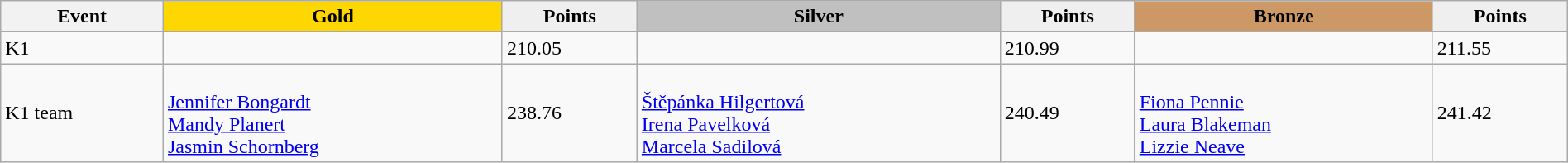<table class="wikitable" width=100%>
<tr>
<th>Event</th>
<td align=center bgcolor="gold"><strong>Gold</strong></td>
<td align=center bgcolor="EFEFEF"><strong>Points</strong></td>
<td align=center bgcolor="silver"><strong>Silver</strong></td>
<td align=center bgcolor="EFEFEF"><strong>Points</strong></td>
<td align=center bgcolor="CC9966"><strong>Bronze</strong></td>
<td align=center bgcolor="EFEFEF"><strong>Points</strong></td>
</tr>
<tr>
<td>K1</td>
<td></td>
<td>210.05</td>
<td></td>
<td>210.99</td>
<td></td>
<td>211.55</td>
</tr>
<tr>
<td>K1 team</td>
<td><br><a href='#'>Jennifer Bongardt</a><br><a href='#'>Mandy Planert</a><br><a href='#'>Jasmin Schornberg</a></td>
<td>238.76</td>
<td><br><a href='#'>Štěpánka Hilgertová</a><br><a href='#'>Irena Pavelková</a><br><a href='#'>Marcela Sadilová</a></td>
<td>240.49</td>
<td><br><a href='#'>Fiona Pennie</a><br><a href='#'>Laura Blakeman</a><br><a href='#'>Lizzie Neave</a></td>
<td>241.42</td>
</tr>
</table>
